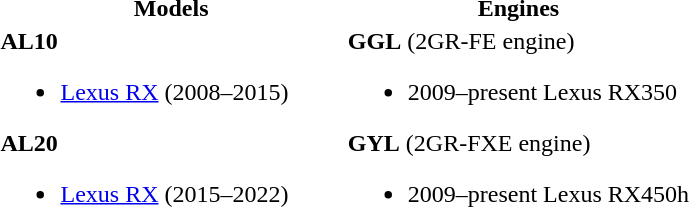<table>
<tr>
<th style="width:50%">Models</th>
<th>Engines</th>
</tr>
<tr>
<td style="width:50%"><strong>AL10</strong><br><ul><li><a href='#'>Lexus RX</a> (2008–2015)</li></ul><strong>AL20</strong><ul><li><a href='#'>Lexus RX</a> (2015–2022)</li></ul></td>
<td style="width:50%"><strong>GGL</strong> (2GR-FE engine)<br><ul><li>2009–present Lexus RX350</li></ul><strong>GYL</strong> (2GR-FXE engine)<ul><li>2009–present Lexus RX450h</li></ul></td>
</tr>
</table>
